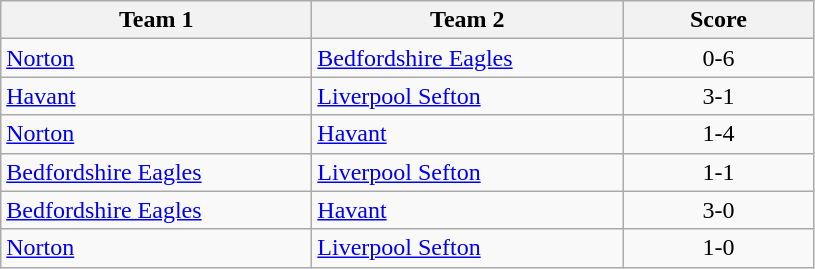<table class="wikitable" style="font-size: 100%">
<tr>
<th width=200>Team 1</th>
<th width=200>Team 2</th>
<th width=120>Score</th>
</tr>
<tr>
<td><a href='#'>Norton</a></td>
<td><a href='#'>Bedfordshire Eagles</a></td>
<td align=center>0-6</td>
</tr>
<tr>
<td><a href='#'>Havant</a></td>
<td><a href='#'>Liverpool Sefton</a></td>
<td align=center>3-1</td>
</tr>
<tr>
<td><a href='#'>Norton</a></td>
<td><a href='#'>Havant</a></td>
<td align=center>1-4</td>
</tr>
<tr>
<td><a href='#'>Bedfordshire Eagles</a></td>
<td><a href='#'>Liverpool Sefton</a></td>
<td align=center>1-1</td>
</tr>
<tr>
<td><a href='#'>Bedfordshire Eagles</a></td>
<td><a href='#'>Havant</a></td>
<td align=center>3-0</td>
</tr>
<tr>
<td><a href='#'>Norton</a></td>
<td><a href='#'>Liverpool Sefton</a></td>
<td align=center>1-0</td>
</tr>
</table>
